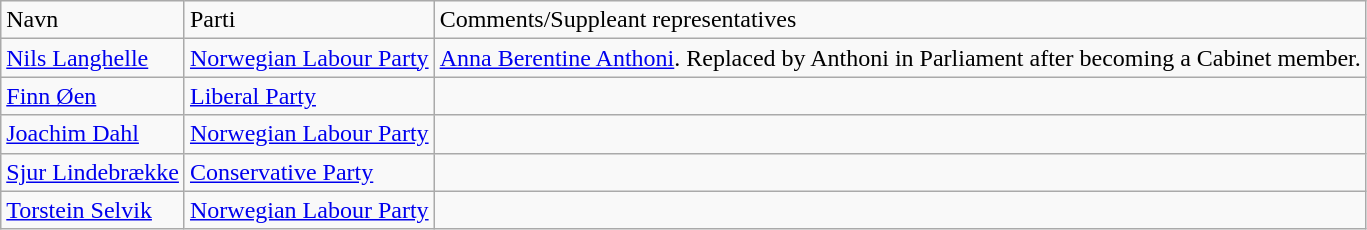<table class="wikitable">
<tr>
<td>Navn</td>
<td>Parti</td>
<td>Comments/Suppleant representatives</td>
</tr>
<tr>
<td><a href='#'>Nils Langhelle</a></td>
<td><a href='#'>Norwegian Labour Party</a></td>
<td><a href='#'>Anna Berentine Anthoni</a>. Replaced by Anthoni in Parliament after becoming a Cabinet member.</td>
</tr>
<tr>
<td><a href='#'>Finn Øen</a></td>
<td><a href='#'>Liberal Party</a></td>
<td></td>
</tr>
<tr>
<td><a href='#'>Joachim Dahl</a></td>
<td><a href='#'>Norwegian Labour Party</a></td>
<td></td>
</tr>
<tr>
<td><a href='#'>Sjur Lindebrække</a></td>
<td><a href='#'>Conservative Party</a></td>
<td></td>
</tr>
<tr>
<td><a href='#'>Torstein Selvik</a></td>
<td><a href='#'>Norwegian Labour Party</a></td>
<td></td>
</tr>
</table>
